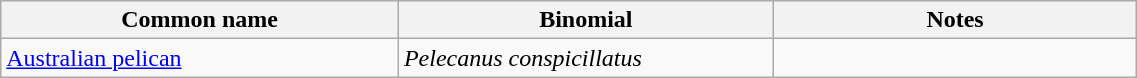<table style="width:60%;" class="wikitable">
<tr>
<th width=35%>Common name</th>
<th width=33%>Binomial</th>
<th width=32%>Notes</th>
</tr>
<tr>
<td><a href='#'>Australian pelican</a></td>
<td><em>Pelecanus conspicillatus</em></td>
<td></td>
</tr>
</table>
